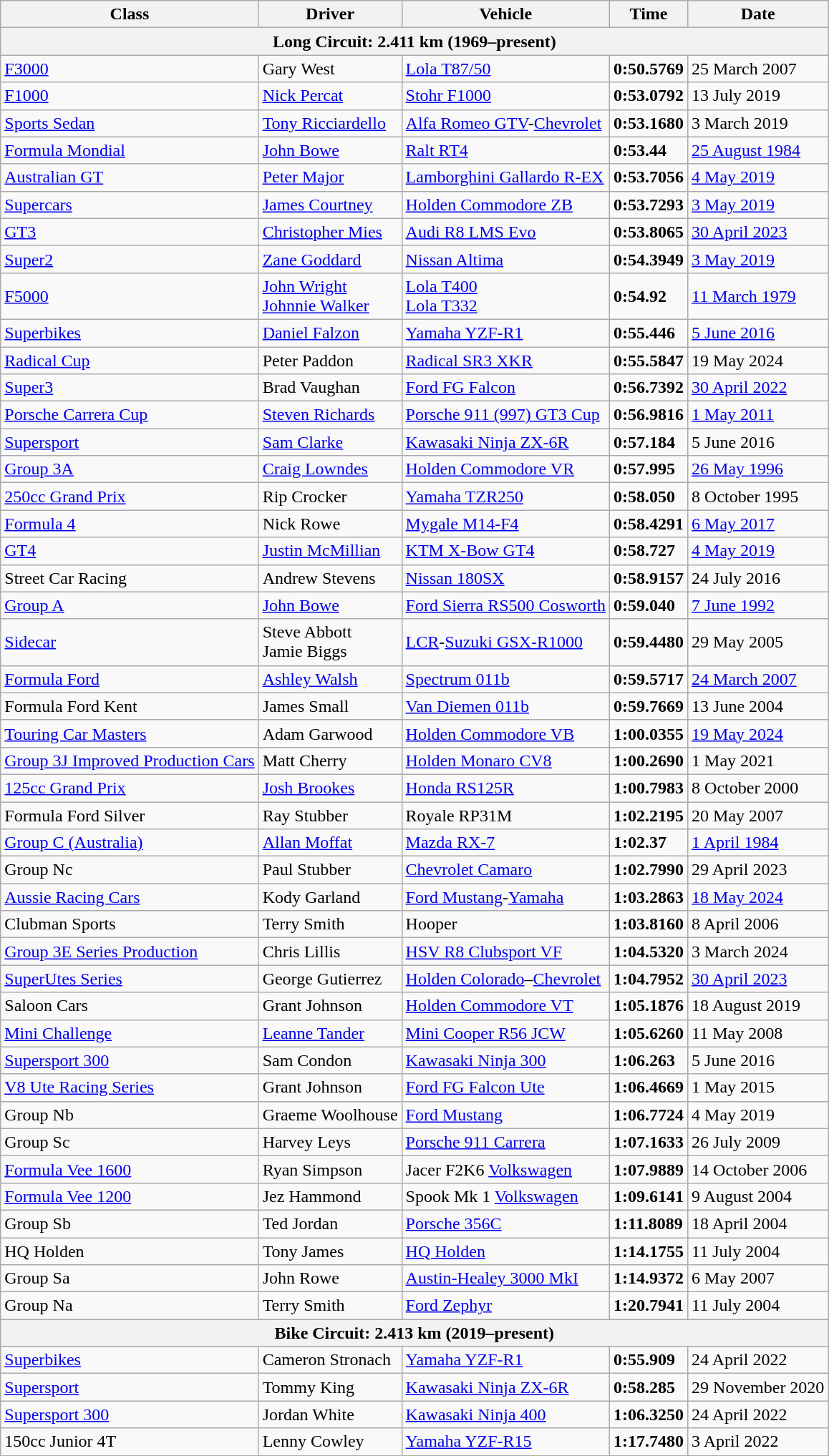<table class="wikitable">
<tr>
<th>Class</th>
<th>Driver</th>
<th>Vehicle</th>
<th>Time</th>
<th>Date</th>
</tr>
<tr>
<th colspan=5>Long Circuit: 2.411 km (1969–present)</th>
</tr>
<tr>
<td><a href='#'>F3000</a></td>
<td> Gary West</td>
<td><a href='#'>Lola T87/50</a></td>
<td><strong>0:50.5769</strong></td>
<td>25 March 2007</td>
</tr>
<tr>
<td><a href='#'>F1000</a></td>
<td> <a href='#'>Nick Percat</a></td>
<td><a href='#'>Stohr F1000</a></td>
<td><strong>0:53.0792</strong></td>
<td>13 July 2019</td>
</tr>
<tr>
<td><a href='#'>Sports Sedan</a></td>
<td> <a href='#'>Tony Ricciardello</a></td>
<td><a href='#'>Alfa Romeo GTV</a>-<a href='#'>Chevrolet</a></td>
<td><strong>0:53.1680</strong></td>
<td>3 March 2019</td>
</tr>
<tr>
<td><a href='#'>Formula Mondial</a></td>
<td> <a href='#'>John Bowe</a></td>
<td><a href='#'>Ralt RT4</a></td>
<td><strong>0:53.44</strong></td>
<td><a href='#'>25 August 1984</a></td>
</tr>
<tr>
<td><a href='#'>Australian GT</a></td>
<td> <a href='#'>Peter Major</a></td>
<td><a href='#'>Lamborghini Gallardo R-EX</a></td>
<td><strong>0:53.7056</strong></td>
<td><a href='#'>4 May 2019</a></td>
</tr>
<tr>
<td><a href='#'>Supercars</a></td>
<td> <a href='#'>James Courtney</a></td>
<td><a href='#'>Holden Commodore ZB</a></td>
<td><strong>0:53.7293</strong></td>
<td><a href='#'>3 May 2019</a></td>
</tr>
<tr>
<td><a href='#'>GT3</a></td>
<td> <a href='#'>Christopher Mies</a></td>
<td><a href='#'>Audi R8 LMS Evo</a></td>
<td><strong>0:53.8065</strong></td>
<td><a href='#'>30 April 2023</a></td>
</tr>
<tr>
<td><a href='#'>Super2</a></td>
<td> <a href='#'>Zane Goddard</a></td>
<td><a href='#'>Nissan Altima</a></td>
<td><strong>0:54.3949</strong></td>
<td><a href='#'>3 May 2019</a></td>
</tr>
<tr>
<td><a href='#'>F5000</a></td>
<td> <a href='#'>John Wright</a><br> <a href='#'>Johnnie Walker</a></td>
<td><a href='#'>Lola T400</a><br><a href='#'>Lola T332</a></td>
<td><strong>0:54.92</strong></td>
<td><a href='#'>11 March 1979</a></td>
</tr>
<tr>
<td><a href='#'>Superbikes</a></td>
<td> <a href='#'>Daniel Falzon</a></td>
<td><a href='#'>Yamaha YZF-R1</a></td>
<td><strong>0:55.446</strong></td>
<td><a href='#'>5 June 2016</a></td>
</tr>
<tr>
<td><a href='#'>Radical Cup</a></td>
<td> Peter Paddon</td>
<td><a href='#'>Radical SR3 XKR</a></td>
<td><strong>0:55.5847</strong></td>
<td>19 May 2024</td>
</tr>
<tr>
<td><a href='#'>Super3</a></td>
<td> Brad Vaughan</td>
<td><a href='#'>Ford FG Falcon</a></td>
<td><strong>0:56.7392</strong></td>
<td><a href='#'>30 April 2022</a></td>
</tr>
<tr>
<td><a href='#'>Porsche Carrera Cup</a></td>
<td> <a href='#'>Steven Richards</a></td>
<td><a href='#'>Porsche 911 (997) GT3 Cup</a></td>
<td><strong>0:56.9816</strong></td>
<td><a href='#'>1 May 2011</a></td>
</tr>
<tr>
<td><a href='#'>Supersport</a></td>
<td> <a href='#'>Sam Clarke</a></td>
<td><a href='#'>Kawasaki Ninja ZX-6R</a></td>
<td><strong>0:57.184</strong></td>
<td>5 June 2016</td>
</tr>
<tr>
<td><a href='#'>Group 3A</a></td>
<td> <a href='#'>Craig Lowndes</a></td>
<td><a href='#'>Holden Commodore VR</a></td>
<td><strong>0:57.995</strong></td>
<td><a href='#'>26 May 1996</a></td>
</tr>
<tr>
<td><a href='#'>250cc Grand Prix</a></td>
<td> Rip Crocker</td>
<td><a href='#'>Yamaha TZR250</a></td>
<td><strong>0:58.050</strong></td>
<td>8 October 1995</td>
</tr>
<tr>
<td><a href='#'>Formula 4</a></td>
<td> Nick Rowe</td>
<td><a href='#'>Mygale M14-F4</a></td>
<td><strong>0:58.4291</strong></td>
<td><a href='#'>6 May 2017</a></td>
</tr>
<tr>
<td><a href='#'>GT4</a></td>
<td> <a href='#'>Justin McMillian</a></td>
<td><a href='#'>KTM X-Bow GT4</a></td>
<td><strong>0:58.727</strong></td>
<td><a href='#'>4 May 2019</a></td>
</tr>
<tr>
<td>Street Car Racing</td>
<td> Andrew Stevens</td>
<td><a href='#'>Nissan 180SX</a></td>
<td><strong>0:58.9157</strong></td>
<td>24 July 2016</td>
</tr>
<tr>
<td><a href='#'>Group A</a></td>
<td> <a href='#'>John Bowe</a></td>
<td><a href='#'>Ford Sierra RS500 Cosworth</a></td>
<td><strong>0:59.040</strong></td>
<td><a href='#'>7 June 1992</a></td>
</tr>
<tr>
<td><a href='#'>Sidecar</a></td>
<td> Steve Abbott<br> Jamie Biggs</td>
<td><a href='#'>LCR</a>-<a href='#'>Suzuki GSX-R1000</a></td>
<td><strong>0:59.4480</strong></td>
<td>29 May 2005</td>
</tr>
<tr>
<td><a href='#'>Formula Ford</a></td>
<td> <a href='#'>Ashley Walsh</a></td>
<td><a href='#'>Spectrum 011b</a></td>
<td><strong>0:59.5717</strong></td>
<td><a href='#'>24 March 2007</a></td>
</tr>
<tr>
<td>Formula Ford Kent</td>
<td> James Small</td>
<td><a href='#'>Van Diemen 011b</a></td>
<td><strong>0:59.7669</strong></td>
<td>13 June 2004</td>
</tr>
<tr>
<td><a href='#'>Touring Car Masters</a></td>
<td> Adam Garwood</td>
<td><a href='#'>Holden Commodore VB</a></td>
<td><strong>1:00.0355</strong></td>
<td><a href='#'>19 May 2024</a></td>
</tr>
<tr>
<td><a href='#'>Group 3J Improved Production Cars</a></td>
<td> Matt Cherry</td>
<td><a href='#'>Holden Monaro CV8</a></td>
<td><strong>1:00.2690</strong></td>
<td>1 May 2021</td>
</tr>
<tr>
<td><a href='#'>125cc Grand Prix</a></td>
<td> <a href='#'>Josh Brookes</a></td>
<td><a href='#'>Honda RS125R</a></td>
<td><strong>1:00.7983</strong></td>
<td>8 October 2000</td>
</tr>
<tr>
<td>Formula Ford Silver</td>
<td> Ray Stubber</td>
<td>Royale RP31M</td>
<td><strong>1:02.2195</strong></td>
<td>20 May 2007</td>
</tr>
<tr>
<td><a href='#'>Group C (Australia)</a></td>
<td> <a href='#'>Allan Moffat</a></td>
<td><a href='#'>Mazda RX-7</a></td>
<td><strong>1:02.37</strong></td>
<td><a href='#'>1 April 1984</a></td>
</tr>
<tr>
<td>Group Nc</td>
<td> Paul Stubber</td>
<td><a href='#'>Chevrolet Camaro</a></td>
<td><strong>1:02.7990</strong></td>
<td>29 April 2023</td>
</tr>
<tr>
<td><a href='#'>Aussie Racing Cars</a></td>
<td> Kody Garland</td>
<td><a href='#'>Ford Mustang</a>-<a href='#'>Yamaha</a></td>
<td><strong>1:03.2863</strong></td>
<td><a href='#'>18 May 2024</a></td>
</tr>
<tr>
<td>Clubman Sports</td>
<td> Terry Smith</td>
<td>Hooper</td>
<td><strong>1:03.8160</strong></td>
<td>8 April 2006</td>
</tr>
<tr>
<td><a href='#'>Group 3E Series Production</a></td>
<td> Chris Lillis</td>
<td><a href='#'>HSV R8 Clubsport VF</a></td>
<td><strong>1:04.5320</strong></td>
<td>3 March 2024</td>
</tr>
<tr>
<td><a href='#'>SuperUtes Series</a></td>
<td> George Gutierrez</td>
<td><a href='#'>Holden Colorado</a>–<a href='#'>Chevrolet</a></td>
<td><strong>1:04.7952</strong></td>
<td><a href='#'>30 April 2023</a></td>
</tr>
<tr>
<td>Saloon Cars</td>
<td> Grant Johnson</td>
<td><a href='#'>Holden Commodore VT</a></td>
<td><strong>1:05.1876</strong></td>
<td>18 August 2019</td>
</tr>
<tr>
<td><a href='#'>Mini Challenge</a></td>
<td> <a href='#'>Leanne Tander</a></td>
<td><a href='#'>Mini Cooper R56 JCW</a></td>
<td><strong>1:05.6260</strong></td>
<td>11 May 2008</td>
</tr>
<tr>
<td><a href='#'>Supersport 300</a></td>
<td> Sam Condon</td>
<td><a href='#'>Kawasaki Ninja 300</a></td>
<td><strong>1:06.263</strong></td>
<td>5 June 2016</td>
</tr>
<tr>
<td><a href='#'>V8 Ute Racing Series</a></td>
<td> Grant Johnson</td>
<td><a href='#'>Ford FG Falcon Ute</a></td>
<td><strong>1:06.4669</strong></td>
<td>1 May 2015</td>
</tr>
<tr>
<td>Group Nb</td>
<td> Graeme Woolhouse</td>
<td><a href='#'>Ford Mustang</a></td>
<td><strong>1:06.7724</strong></td>
<td>4 May 2019</td>
</tr>
<tr>
<td>Group Sc</td>
<td> Harvey Leys</td>
<td><a href='#'>Porsche 911 Carrera</a></td>
<td><strong>1:07.1633</strong></td>
<td>26 July 2009</td>
</tr>
<tr>
<td><a href='#'>Formula Vee 1600</a></td>
<td> Ryan Simpson</td>
<td>Jacer F2K6 <a href='#'>Volkswagen</a></td>
<td><strong>1:07.9889</strong></td>
<td>14 October 2006</td>
</tr>
<tr>
<td><a href='#'>Formula Vee 1200</a></td>
<td> Jez Hammond</td>
<td>Spook Mk 1 <a href='#'>Volkswagen</a></td>
<td><strong>1:09.6141</strong></td>
<td>9 August 2004</td>
</tr>
<tr>
<td>Group Sb</td>
<td> Ted Jordan</td>
<td><a href='#'>Porsche 356C</a></td>
<td><strong>1:11.8089</strong></td>
<td>18 April 2004</td>
</tr>
<tr>
<td>HQ Holden</td>
<td> Tony James</td>
<td><a href='#'>HQ Holden</a></td>
<td><strong>1:14.1755</strong></td>
<td>11 July 2004</td>
</tr>
<tr>
<td>Group Sa</td>
<td> John Rowe</td>
<td><a href='#'>Austin-Healey 3000 MkI</a></td>
<td><strong>1:14.9372</strong></td>
<td>6 May 2007</td>
</tr>
<tr>
<td>Group Na</td>
<td> Terry Smith</td>
<td><a href='#'>Ford Zephyr</a></td>
<td><strong>1:20.7941</strong></td>
<td>11 July 2004</td>
</tr>
<tr>
<th colspan=5>Bike Circuit: 2.413 km (2019–present)</th>
</tr>
<tr>
<td><a href='#'>Superbikes</a></td>
<td> Cameron Stronach</td>
<td><a href='#'>Yamaha YZF-R1</a></td>
<td><strong>0:55.909</strong></td>
<td>24 April 2022</td>
</tr>
<tr>
<td><a href='#'>Supersport</a></td>
<td> Tommy King</td>
<td><a href='#'>Kawasaki Ninja ZX-6R</a></td>
<td><strong>0:58.285</strong></td>
<td>29 November 2020</td>
</tr>
<tr>
<td><a href='#'>Supersport 300</a></td>
<td> Jordan White</td>
<td><a href='#'>Kawasaki Ninja 400</a></td>
<td><strong>1:06.3250</strong></td>
<td>24 April 2022</td>
</tr>
<tr>
<td>150cc Junior 4T</td>
<td> Lenny Cowley</td>
<td><a href='#'>Yamaha YZF-R15</a></td>
<td><strong>1:17.7480</strong></td>
<td>3 April 2022</td>
</tr>
<tr>
</tr>
</table>
